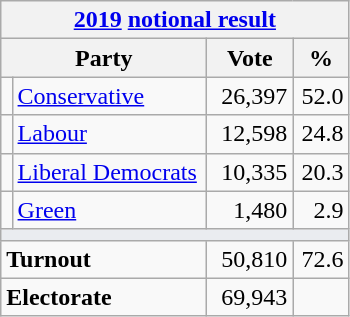<table class="wikitable">
<tr>
<th colspan="4"><a href='#'>2019</a> <a href='#'>notional result</a></th>
</tr>
<tr>
<th bgcolor="#DDDDFF" width="130px" colspan="2">Party</th>
<th bgcolor="#DDDDFF" width="50px">Vote</th>
<th bgcolor="#DDDDFF" width="30px">%</th>
</tr>
<tr>
<td></td>
<td><a href='#'>Conservative</a></td>
<td align=right>26,397</td>
<td align=right>52.0</td>
</tr>
<tr>
<td></td>
<td><a href='#'>Labour</a></td>
<td align=right>12,598</td>
<td align=right>24.8</td>
</tr>
<tr>
<td></td>
<td><a href='#'>Liberal Democrats</a></td>
<td align=right>10,335</td>
<td align=right>20.3</td>
</tr>
<tr>
<td></td>
<td><a href='#'>Green</a></td>
<td align=right>1,480</td>
<td align=right>2.9</td>
</tr>
<tr>
<td colspan="4" bgcolor="#EAECF0"></td>
</tr>
<tr>
<td colspan="2"><strong>Turnout</strong></td>
<td align=right>50,810</td>
<td align=right>72.6</td>
</tr>
<tr>
<td colspan="2"><strong>Electorate</strong></td>
<td align=right>69,943</td>
</tr>
</table>
